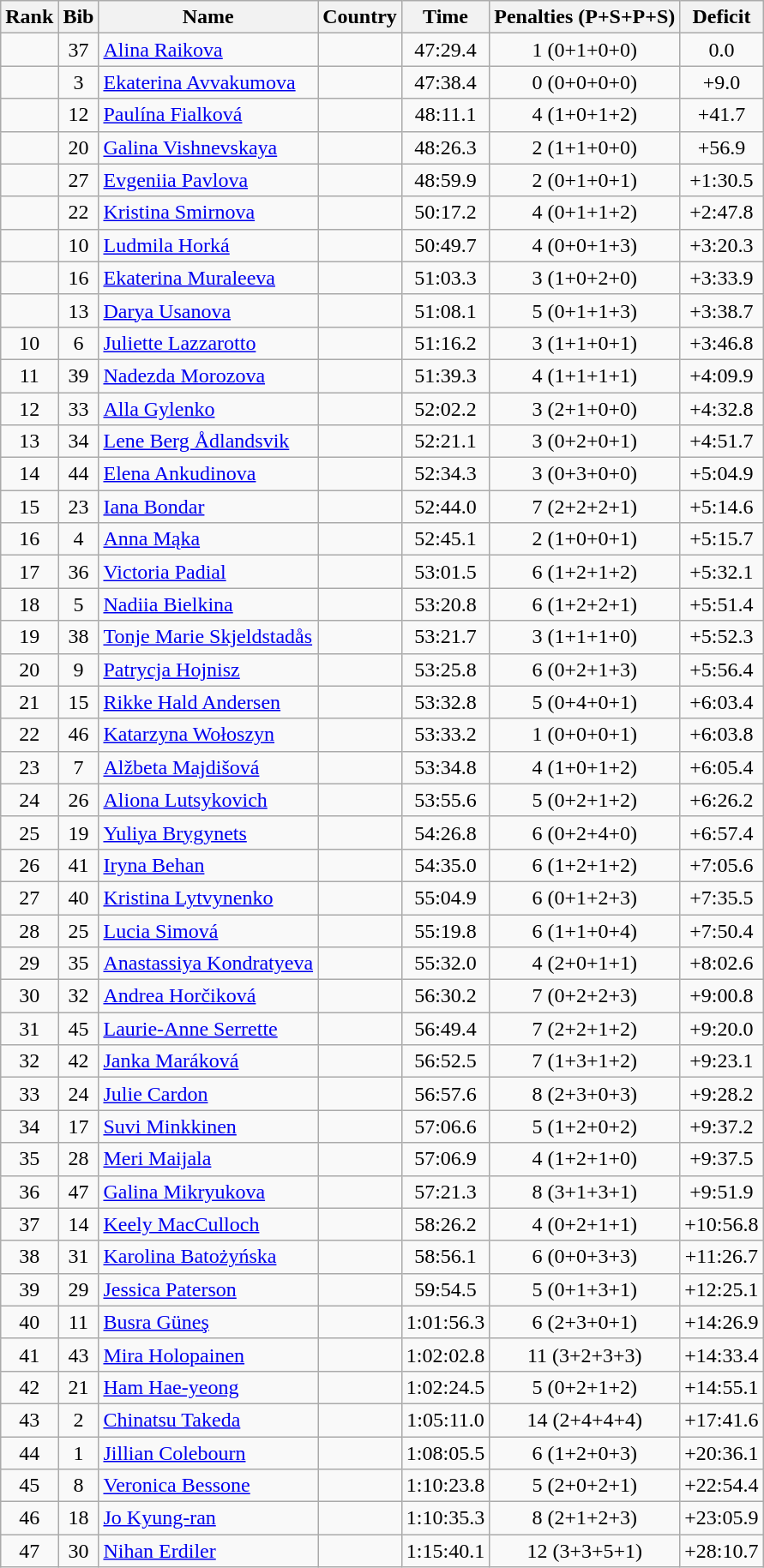<table class="wikitable sortable" style="text-align:center">
<tr>
<th>Rank</th>
<th>Bib</th>
<th>Name</th>
<th>Country</th>
<th>Time</th>
<th>Penalties (P+S+P+S)</th>
<th>Deficit</th>
</tr>
<tr>
<td></td>
<td>37</td>
<td align=left><a href='#'>Alina Raikova</a></td>
<td align=left></td>
<td>47:29.4</td>
<td>1 (0+1+0+0)</td>
<td>0.0</td>
</tr>
<tr>
<td></td>
<td>3</td>
<td align=left><a href='#'>Ekaterina Avvakumova</a></td>
<td align=left></td>
<td>47:38.4</td>
<td>0 (0+0+0+0)</td>
<td>+9.0</td>
</tr>
<tr>
<td></td>
<td>12</td>
<td align=left><a href='#'>Paulína Fialková</a></td>
<td align=left></td>
<td>48:11.1</td>
<td>4 (1+0+1+2)</td>
<td>+41.7</td>
</tr>
<tr>
<td></td>
<td>20</td>
<td align=left><a href='#'>Galina Vishnevskaya</a></td>
<td align=left></td>
<td>48:26.3</td>
<td>2 (1+1+0+0)</td>
<td>+56.9</td>
</tr>
<tr>
<td></td>
<td>27</td>
<td align=left><a href='#'>Evgeniia Pavlova</a></td>
<td align=left></td>
<td>48:59.9</td>
<td>2 (0+1+0+1)</td>
<td>+1:30.5</td>
</tr>
<tr>
<td></td>
<td>22</td>
<td align=left><a href='#'>Kristina Smirnova</a></td>
<td align=left></td>
<td>50:17.2</td>
<td>4 (0+1+1+2)</td>
<td>+2:47.8</td>
</tr>
<tr>
<td></td>
<td>10</td>
<td align=left><a href='#'>Ludmila Horká</a></td>
<td align=left></td>
<td>50:49.7</td>
<td>4 (0+0+1+3)</td>
<td>+3:20.3</td>
</tr>
<tr>
<td></td>
<td>16</td>
<td align=left><a href='#'>Ekaterina Muraleeva</a></td>
<td align=left></td>
<td>51:03.3</td>
<td>3 (1+0+2+0)</td>
<td>+3:33.9</td>
</tr>
<tr>
<td></td>
<td>13</td>
<td align=left><a href='#'>Darya Usanova</a></td>
<td align=left></td>
<td>51:08.1</td>
<td>5 (0+1+1+3)</td>
<td>+3:38.7</td>
</tr>
<tr>
<td>10</td>
<td>6</td>
<td align=left><a href='#'>Juliette Lazzarotto</a></td>
<td align=left></td>
<td>51:16.2</td>
<td>3 (1+1+0+1)</td>
<td>+3:46.8</td>
</tr>
<tr>
<td>11</td>
<td>39</td>
<td align=left><a href='#'>Nadezda Morozova</a></td>
<td align=left></td>
<td>51:39.3</td>
<td>4 (1+1+1+1)</td>
<td>+4:09.9</td>
</tr>
<tr>
<td>12</td>
<td>33</td>
<td align=left><a href='#'>Alla Gylenko</a></td>
<td align=left></td>
<td>52:02.2</td>
<td>3 (2+1+0+0)</td>
<td>+4:32.8</td>
</tr>
<tr>
<td>13</td>
<td>34</td>
<td align=left><a href='#'>Lene Berg Ådlandsvik</a></td>
<td align=left></td>
<td>52:21.1</td>
<td>3 (0+2+0+1)</td>
<td>+4:51.7</td>
</tr>
<tr>
<td>14</td>
<td>44</td>
<td align=left><a href='#'>Elena Ankudinova</a></td>
<td align=left></td>
<td>52:34.3</td>
<td>3 (0+3+0+0)</td>
<td>+5:04.9</td>
</tr>
<tr>
<td>15</td>
<td>23</td>
<td align=left><a href='#'>Iana Bondar</a></td>
<td align=left></td>
<td>52:44.0</td>
<td>7 (2+2+2+1)</td>
<td>+5:14.6</td>
</tr>
<tr>
<td>16</td>
<td>4</td>
<td align=left><a href='#'>Anna Mąka</a></td>
<td align=left></td>
<td>52:45.1</td>
<td>2 (1+0+0+1)</td>
<td>+5:15.7</td>
</tr>
<tr>
<td>17</td>
<td>36</td>
<td align=left><a href='#'>Victoria Padial</a></td>
<td align=left></td>
<td>53:01.5</td>
<td>6 (1+2+1+2)</td>
<td>+5:32.1</td>
</tr>
<tr>
<td>18</td>
<td>5</td>
<td align=left><a href='#'>Nadiia Bielkina</a></td>
<td align=left></td>
<td>53:20.8</td>
<td>6 (1+2+2+1)</td>
<td>+5:51.4</td>
</tr>
<tr>
<td>19</td>
<td>38</td>
<td align=left><a href='#'>Tonje Marie Skjeldstadås</a></td>
<td align=left></td>
<td>53:21.7</td>
<td>3 (1+1+1+0)</td>
<td>+5:52.3</td>
</tr>
<tr>
<td>20</td>
<td>9</td>
<td align=left><a href='#'>Patrycja Hojnisz</a></td>
<td align=left></td>
<td>53:25.8</td>
<td>6 (0+2+1+3)</td>
<td>+5:56.4</td>
</tr>
<tr>
<td>21</td>
<td>15</td>
<td align=left><a href='#'>Rikke Hald Andersen</a></td>
<td align=left></td>
<td>53:32.8</td>
<td>5 (0+4+0+1)</td>
<td>+6:03.4</td>
</tr>
<tr>
<td>22</td>
<td>46</td>
<td align=left><a href='#'>Katarzyna Wołoszyn</a></td>
<td align=left></td>
<td>53:33.2</td>
<td>1 (0+0+0+1)</td>
<td>+6:03.8</td>
</tr>
<tr>
<td>23</td>
<td>7</td>
<td align=left><a href='#'>Alžbeta Majdišová</a></td>
<td align=left></td>
<td>53:34.8</td>
<td>4 (1+0+1+2)</td>
<td>+6:05.4</td>
</tr>
<tr>
<td>24</td>
<td>26</td>
<td align=left><a href='#'>Aliona Lutsykovich</a></td>
<td align=left></td>
<td>53:55.6</td>
<td>5 (0+2+1+2)</td>
<td>+6:26.2</td>
</tr>
<tr>
<td>25</td>
<td>19</td>
<td align=left><a href='#'>Yuliya Brygynets</a></td>
<td align=left></td>
<td>54:26.8</td>
<td>6 (0+2+4+0)</td>
<td>+6:57.4</td>
</tr>
<tr>
<td>26</td>
<td>41</td>
<td align=left><a href='#'>Iryna Behan</a></td>
<td align=left></td>
<td>54:35.0</td>
<td>6 (1+2+1+2)</td>
<td>+7:05.6</td>
</tr>
<tr>
<td>27</td>
<td>40</td>
<td align=left><a href='#'>Kristina Lytvynenko</a></td>
<td align=left></td>
<td>55:04.9</td>
<td>6 (0+1+2+3)</td>
<td>+7:35.5</td>
</tr>
<tr>
<td>28</td>
<td>25</td>
<td align=left><a href='#'>Lucia Simová</a></td>
<td align=left></td>
<td>55:19.8</td>
<td>6 (1+1+0+4)</td>
<td>+7:50.4</td>
</tr>
<tr>
<td>29</td>
<td>35</td>
<td align=left><a href='#'>Anastassiya Kondratyeva</a></td>
<td align=left></td>
<td>55:32.0</td>
<td>4 (2+0+1+1)</td>
<td>+8:02.6</td>
</tr>
<tr>
<td>30</td>
<td>32</td>
<td align=left><a href='#'>Andrea Horčiková</a></td>
<td align=left></td>
<td>56:30.2</td>
<td>7 (0+2+2+3)</td>
<td>+9:00.8</td>
</tr>
<tr>
<td>31</td>
<td>45</td>
<td align=left><a href='#'>Laurie-Anne Serrette</a></td>
<td align=left></td>
<td>56:49.4</td>
<td>7 (2+2+1+2)</td>
<td>+9:20.0</td>
</tr>
<tr>
<td>32</td>
<td>42</td>
<td align=left><a href='#'>Janka Maráková</a></td>
<td align=left></td>
<td>56:52.5</td>
<td>7 (1+3+1+2)</td>
<td>+9:23.1</td>
</tr>
<tr>
<td>33</td>
<td>24</td>
<td align=left><a href='#'>Julie Cardon</a></td>
<td align=left></td>
<td>56:57.6</td>
<td>8 (2+3+0+3)</td>
<td>+9:28.2</td>
</tr>
<tr>
<td>34</td>
<td>17</td>
<td align=left><a href='#'>Suvi Minkkinen</a></td>
<td align=left></td>
<td>57:06.6</td>
<td>5 (1+2+0+2)</td>
<td>+9:37.2</td>
</tr>
<tr>
<td>35</td>
<td>28</td>
<td align=left><a href='#'>Meri Maijala</a></td>
<td align=left></td>
<td>57:06.9</td>
<td>4 (1+2+1+0)</td>
<td>+9:37.5</td>
</tr>
<tr>
<td>36</td>
<td>47</td>
<td align=left><a href='#'>Galina Mikryukova</a></td>
<td align=left></td>
<td>57:21.3</td>
<td>8 (3+1+3+1)</td>
<td>+9:51.9</td>
</tr>
<tr>
<td>37</td>
<td>14</td>
<td align=left><a href='#'>Keely MacCulloch</a></td>
<td align=left></td>
<td>58:26.2</td>
<td>4 (0+2+1+1)</td>
<td>+10:56.8</td>
</tr>
<tr>
<td>38</td>
<td>31</td>
<td align=left><a href='#'>Karolina Batożyńska</a></td>
<td align=left></td>
<td>58:56.1</td>
<td>6 (0+0+3+3)</td>
<td>+11:26.7</td>
</tr>
<tr>
<td>39</td>
<td>29</td>
<td align=left><a href='#'>Jessica Paterson</a></td>
<td align=left></td>
<td>59:54.5</td>
<td>5 (0+1+3+1)</td>
<td>+12:25.1</td>
</tr>
<tr>
<td>40</td>
<td>11</td>
<td align=left><a href='#'>Busra Güneş</a></td>
<td align=left></td>
<td>1:01:56.3</td>
<td>6 (2+3+0+1)</td>
<td>+14:26.9</td>
</tr>
<tr>
<td>41</td>
<td>43</td>
<td align=left><a href='#'>Mira Holopainen</a></td>
<td align=left></td>
<td>1:02:02.8</td>
<td>11 (3+2+3+3)</td>
<td>+14:33.4</td>
</tr>
<tr>
<td>42</td>
<td>21</td>
<td align=left><a href='#'>Ham Hae-yeong</a></td>
<td align=left></td>
<td>1:02:24.5</td>
<td>5 (0+2+1+2)</td>
<td>+14:55.1</td>
</tr>
<tr>
<td>43</td>
<td>2</td>
<td align=left><a href='#'>Chinatsu Takeda</a></td>
<td align=left></td>
<td>1:05:11.0</td>
<td>14 (2+4+4+4)</td>
<td>+17:41.6</td>
</tr>
<tr>
<td>44</td>
<td>1</td>
<td align=left><a href='#'>Jillian Colebourn</a></td>
<td align=left></td>
<td>1:08:05.5</td>
<td>6 (1+2+0+3)</td>
<td>+20:36.1</td>
</tr>
<tr>
<td>45</td>
<td>8</td>
<td align=left><a href='#'>Veronica Bessone</a></td>
<td align=left></td>
<td>1:10:23.8</td>
<td>5 (2+0+2+1)</td>
<td>+22:54.4</td>
</tr>
<tr>
<td>46</td>
<td>18</td>
<td align=left><a href='#'>Jo Kyung-ran</a></td>
<td align=left></td>
<td>1:10:35.3</td>
<td>8 (2+1+2+3)</td>
<td>+23:05.9</td>
</tr>
<tr>
<td>47</td>
<td>30</td>
<td align=left><a href='#'>Nihan Erdiler</a></td>
<td align=left></td>
<td>1:15:40.1</td>
<td>12 (3+3+5+1)</td>
<td>+28:10.7</td>
</tr>
</table>
